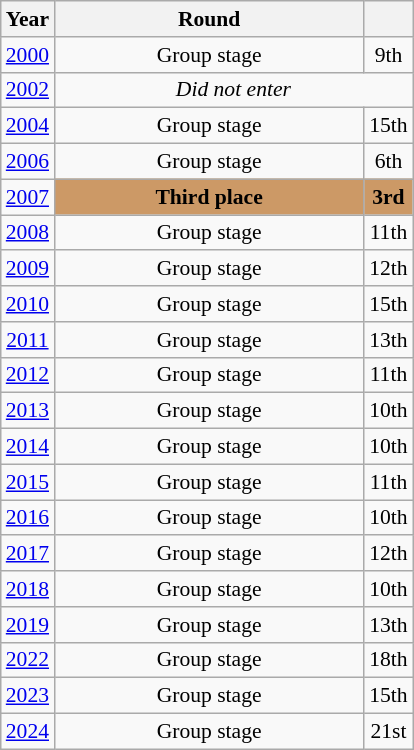<table class="wikitable" style="text-align: center; font-size:90%">
<tr>
<th>Year</th>
<th style="width:200px">Round</th>
<th></th>
</tr>
<tr>
<td><a href='#'>2000</a></td>
<td>Group stage</td>
<td>9th</td>
</tr>
<tr>
<td><a href='#'>2002</a></td>
<td colspan="2"><em>Did not enter</em></td>
</tr>
<tr>
<td><a href='#'>2004</a></td>
<td>Group stage</td>
<td>15th</td>
</tr>
<tr>
<td><a href='#'>2006</a></td>
<td>Group stage</td>
<td>6th</td>
</tr>
<tr>
<td><a href='#'>2007</a></td>
<td bgcolor="cc9966"><strong>Third place</strong></td>
<td bgcolor="cc9966"><strong>3rd</strong></td>
</tr>
<tr>
<td><a href='#'>2008</a></td>
<td>Group stage</td>
<td>11th</td>
</tr>
<tr>
<td><a href='#'>2009</a></td>
<td>Group stage</td>
<td>12th</td>
</tr>
<tr>
<td><a href='#'>2010</a></td>
<td>Group stage</td>
<td>15th</td>
</tr>
<tr>
<td><a href='#'>2011</a></td>
<td>Group stage</td>
<td>13th</td>
</tr>
<tr>
<td><a href='#'>2012</a></td>
<td>Group stage</td>
<td>11th</td>
</tr>
<tr>
<td><a href='#'>2013</a></td>
<td>Group stage</td>
<td>10th</td>
</tr>
<tr>
<td><a href='#'>2014</a></td>
<td>Group stage</td>
<td>10th</td>
</tr>
<tr>
<td><a href='#'>2015</a></td>
<td>Group stage</td>
<td>11th</td>
</tr>
<tr>
<td><a href='#'>2016</a></td>
<td>Group stage</td>
<td>10th</td>
</tr>
<tr>
<td><a href='#'>2017</a></td>
<td>Group stage</td>
<td>12th</td>
</tr>
<tr>
<td><a href='#'>2018</a></td>
<td>Group stage</td>
<td>10th</td>
</tr>
<tr>
<td><a href='#'>2019</a></td>
<td>Group stage</td>
<td>13th</td>
</tr>
<tr>
<td><a href='#'>2022</a></td>
<td>Group stage</td>
<td>18th</td>
</tr>
<tr>
<td><a href='#'>2023</a></td>
<td>Group stage</td>
<td>15th</td>
</tr>
<tr>
<td><a href='#'>2024</a></td>
<td>Group stage</td>
<td>21st</td>
</tr>
</table>
